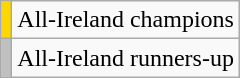<table class="wikitable" style="text-align:center;">
<tr>
<td style="background:gold;"></td>
<td>All-Ireland champions</td>
</tr>
<tr>
<td style="background:silver;"></td>
<td>All-Ireland runners-up</td>
</tr>
</table>
